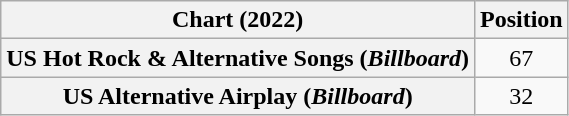<table class="wikitable sortable plainrowheaders" style="text-align:center">
<tr>
<th scope="col">Chart (2022)</th>
<th scope="col">Position</th>
</tr>
<tr>
<th scope="row">US Hot Rock & Alternative Songs (<em>Billboard</em>)</th>
<td>67</td>
</tr>
<tr>
<th scope="row">US Alternative Airplay (<em>Billboard</em>)</th>
<td>32</td>
</tr>
</table>
